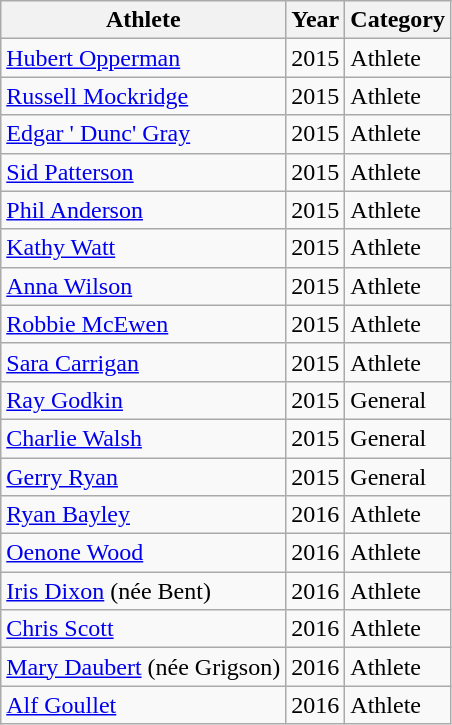<table class="wikitable sortable">
<tr>
<th>Athlete</th>
<th>Year</th>
<th>Category</th>
</tr>
<tr>
<td><a href='#'>Hubert Opperman</a></td>
<td>2015</td>
<td>Athlete</td>
</tr>
<tr>
<td><a href='#'>Russell Mockridge</a></td>
<td>2015</td>
<td>Athlete</td>
</tr>
<tr>
<td><a href='#'>Edgar ' Dunc' Gray</a></td>
<td>2015</td>
<td>Athlete</td>
</tr>
<tr>
<td><a href='#'>Sid Patterson</a></td>
<td>2015</td>
<td>Athlete</td>
</tr>
<tr>
<td><a href='#'>Phil Anderson</a></td>
<td>2015</td>
<td>Athlete</td>
</tr>
<tr>
<td><a href='#'>Kathy Watt</a></td>
<td>2015</td>
<td>Athlete</td>
</tr>
<tr>
<td><a href='#'>Anna Wilson</a></td>
<td>2015</td>
<td>Athlete</td>
</tr>
<tr>
<td><a href='#'>Robbie McEwen</a></td>
<td>2015</td>
<td>Athlete</td>
</tr>
<tr>
<td><a href='#'>Sara Carrigan</a></td>
<td>2015</td>
<td>Athlete</td>
</tr>
<tr>
<td><a href='#'>Ray Godkin</a></td>
<td>2015</td>
<td>General</td>
</tr>
<tr>
<td><a href='#'>Charlie Walsh</a></td>
<td>2015</td>
<td>General</td>
</tr>
<tr>
<td><a href='#'>Gerry Ryan</a></td>
<td>2015</td>
<td>General</td>
</tr>
<tr>
<td><a href='#'>Ryan Bayley</a></td>
<td>2016</td>
<td>Athlete</td>
</tr>
<tr>
<td><a href='#'>Oenone Wood</a></td>
<td>2016</td>
<td>Athlete</td>
</tr>
<tr>
<td><a href='#'>Iris Dixon</a> (née Bent)</td>
<td>2016</td>
<td>Athlete</td>
</tr>
<tr>
<td><a href='#'>Chris Scott</a></td>
<td>2016</td>
<td>Athlete</td>
</tr>
<tr>
<td><a href='#'>Mary Daubert</a> (née Grigson)</td>
<td>2016</td>
<td>Athlete</td>
</tr>
<tr>
<td><a href='#'>Alf Goullet</a></td>
<td>2016</td>
<td>Athlete</td>
</tr>
</table>
